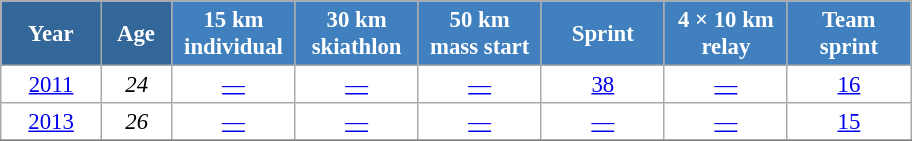<table class="wikitable" style="font-size:95%; text-align:center; border:grey solid 1px; border-collapse:collapse; background:#ffffff;">
<tr>
<th style="background-color:#369; color:white; width:60px;"> Year </th>
<th style="background-color:#369; color:white; width:40px;"> Age </th>
<th style="background-color:#4180be; color:white; width:75px;"> 15 km <br>individual</th>
<th style="background-color:#4180be; color:white; width:75px;"> 30 km <br> skiathlon </th>
<th style="background-color:#4180be; color:white; width:75px;"> 50 km <br>mass start</th>
<th style="background-color:#4180be; color:white; width:75px;"> Sprint </th>
<th style="background-color:#4180be; color:white; width:75px;"> 4 × 10 km <br> relay </th>
<th style="background-color:#4180be; color:white; width:75px;"> Team <br> sprint </th>
</tr>
<tr>
<td><a href='#'>2011</a></td>
<td><em>24</em></td>
<td><a href='#'>—</a></td>
<td><a href='#'>—</a></td>
<td><a href='#'>—</a></td>
<td><a href='#'>38</a></td>
<td><a href='#'>—</a></td>
<td><a href='#'>16</a></td>
</tr>
<tr>
<td><a href='#'>2013</a></td>
<td><em>26</em></td>
<td><a href='#'>—</a></td>
<td><a href='#'>—</a></td>
<td><a href='#'>—</a></td>
<td><a href='#'>—</a></td>
<td><a href='#'>—</a></td>
<td><a href='#'>15</a></td>
</tr>
<tr>
</tr>
</table>
